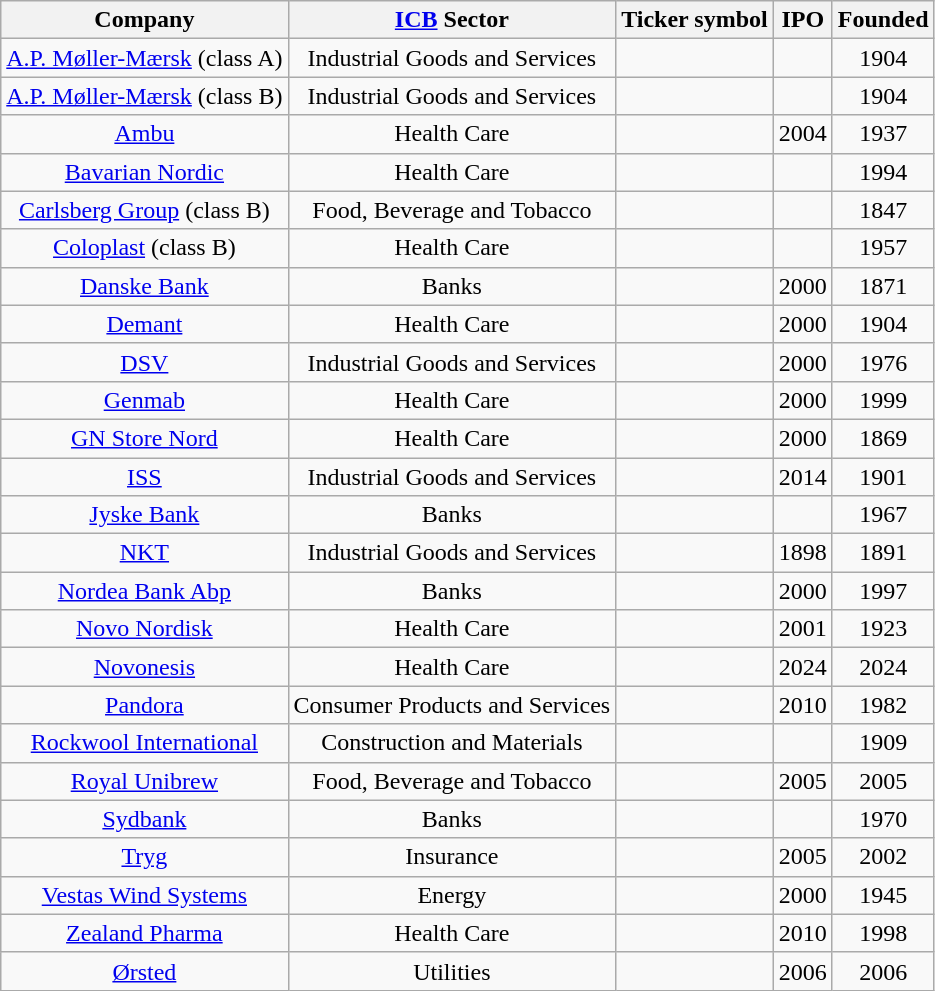<table class="wikitable sortable" style="text-align: center;" cellpadding=2 cellspacing=2>
<tr>
<th>Company</th>
<th><a href='#'>ICB</a> Sector</th>
<th>Ticker symbol</th>
<th>IPO</th>
<th>Founded</th>
</tr>
<tr>
<td><a href='#'>A.P. Møller-Mærsk</a> (class A)</td>
<td>Industrial Goods and Services</td>
<td></td>
<td></td>
<td>1904</td>
</tr>
<tr>
<td><a href='#'>A.P. Møller-Mærsk</a> (class B)</td>
<td>Industrial Goods and Services</td>
<td></td>
<td></td>
<td>1904</td>
</tr>
<tr>
<td><a href='#'>Ambu</a></td>
<td>Health Care</td>
<td></td>
<td>2004</td>
<td>1937</td>
</tr>
<tr>
<td><a href='#'>Bavarian Nordic</a></td>
<td>Health Care</td>
<td></td>
<td></td>
<td>1994</td>
</tr>
<tr>
<td><a href='#'>Carlsberg Group</a> (class B)</td>
<td>Food, Beverage and Tobacco</td>
<td></td>
<td></td>
<td>1847</td>
</tr>
<tr>
<td><a href='#'>Coloplast</a> (class B)</td>
<td>Health Care</td>
<td></td>
<td></td>
<td>1957</td>
</tr>
<tr>
<td><a href='#'>Danske Bank</a></td>
<td>Banks</td>
<td></td>
<td>2000</td>
<td>1871</td>
</tr>
<tr>
<td><a href='#'>Demant</a></td>
<td>Health Care</td>
<td></td>
<td>2000</td>
<td>1904</td>
</tr>
<tr>
<td><a href='#'>DSV</a></td>
<td>Industrial Goods and Services</td>
<td></td>
<td>2000</td>
<td>1976</td>
</tr>
<tr>
<td><a href='#'>Genmab</a></td>
<td>Health Care</td>
<td></td>
<td>2000</td>
<td>1999</td>
</tr>
<tr>
<td><a href='#'>GN Store Nord</a></td>
<td>Health Care</td>
<td></td>
<td>2000</td>
<td>1869</td>
</tr>
<tr>
<td><a href='#'>ISS</a></td>
<td>Industrial Goods and Services</td>
<td></td>
<td>2014</td>
<td>1901</td>
</tr>
<tr>
<td><a href='#'>Jyske Bank</a></td>
<td>Banks</td>
<td></td>
<td></td>
<td>1967</td>
</tr>
<tr>
<td><a href='#'>NKT</a></td>
<td>Industrial Goods and Services</td>
<td></td>
<td>1898</td>
<td>1891</td>
</tr>
<tr>
<td><a href='#'>Nordea Bank Abp</a></td>
<td>Banks</td>
<td></td>
<td>2000</td>
<td>1997</td>
</tr>
<tr>
<td><a href='#'>Novo Nordisk</a></td>
<td>Health Care</td>
<td></td>
<td>2001</td>
<td>1923</td>
</tr>
<tr>
<td><a href='#'>Novonesis</a></td>
<td>Health Care</td>
<td></td>
<td>2024</td>
<td>2024</td>
</tr>
<tr>
<td><a href='#'>Pandora</a></td>
<td>Consumer Products and Services</td>
<td></td>
<td>2010</td>
<td>1982</td>
</tr>
<tr>
<td><a href='#'>Rockwool International</a></td>
<td>Construction and Materials</td>
<td></td>
<td></td>
<td>1909</td>
</tr>
<tr>
<td><a href='#'>Royal Unibrew</a></td>
<td>Food, Beverage and Tobacco</td>
<td></td>
<td>2005</td>
<td>2005</td>
</tr>
<tr>
<td><a href='#'>Sydbank</a></td>
<td>Banks</td>
<td></td>
<td></td>
<td>1970</td>
</tr>
<tr>
<td><a href='#'>Tryg</a></td>
<td>Insurance</td>
<td></td>
<td>2005</td>
<td>2002</td>
</tr>
<tr>
<td><a href='#'>Vestas Wind Systems</a></td>
<td>Energy</td>
<td></td>
<td>2000</td>
<td>1945</td>
</tr>
<tr>
<td><a href='#'>Zealand Pharma</a></td>
<td>Health Care</td>
<td></td>
<td>2010</td>
<td>1998</td>
</tr>
<tr>
<td><a href='#'>Ørsted</a></td>
<td>Utilities</td>
<td></td>
<td>2006</td>
<td>2006</td>
</tr>
</table>
